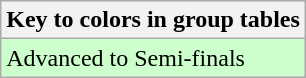<table class="wikitable">
<tr>
<th>Key to colors in group tables</th>
</tr>
<tr style="background:#cfc;">
<td>Advanced to Semi-finals</td>
</tr>
</table>
